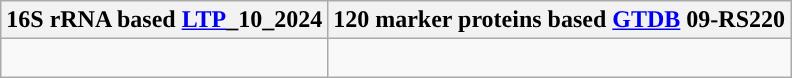<table class="wikitable">
<tr>
<th colspan=1>16S rRNA based <a href='#'>LTP</a>_10_2024</th>
<th colspan=1>120 marker proteins based <a href='#'>GTDB</a> 09-RS220</th>
</tr>
<tr>
<td style="vertical-align:top"><br></td>
<td><br></td>
</tr>
</table>
